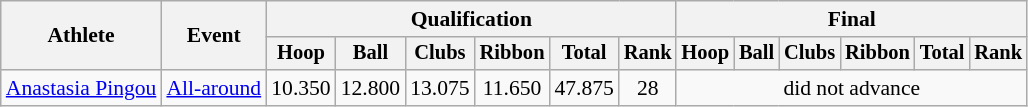<table class=wikitable style="font-size:90%">
<tr>
<th rowspan=2>Athlete</th>
<th rowspan=2>Event</th>
<th colspan=6>Qualification</th>
<th colspan=6>Final</th>
</tr>
<tr style="font-size:95%">
<th>Hoop</th>
<th>Ball</th>
<th>Clubs</th>
<th>Ribbon</th>
<th>Total</th>
<th>Rank</th>
<th>Hoop</th>
<th>Ball</th>
<th>Clubs</th>
<th>Ribbon</th>
<th>Total</th>
<th>Rank</th>
</tr>
<tr align=center>
<td align=left><a href='#'>Anastasia Pingou</a></td>
<td align=left><a href='#'>All-around</a></td>
<td>10.350</td>
<td>12.800</td>
<td>13.075</td>
<td>11.650</td>
<td>47.875</td>
<td>28</td>
<td colspan=6>did not advance</td>
</tr>
</table>
